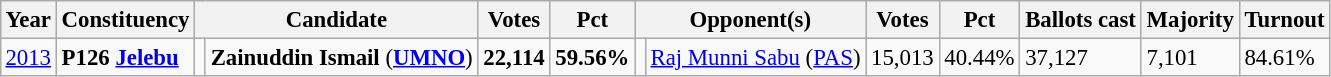<table class="wikitable" style="margin:0.5em ; font-size:95%">
<tr>
<th>Year</th>
<th>Constituency</th>
<th colspan=2>Candidate</th>
<th>Votes</th>
<th>Pct</th>
<th colspan=2>Opponent(s)</th>
<th>Votes</th>
<th>Pct</th>
<th>Ballots cast</th>
<th>Majority</th>
<th>Turnout</th>
</tr>
<tr>
<td><a href='#'>2013</a></td>
<td><strong>P126 <a href='#'>Jelebu</a></strong></td>
<td></td>
<td><strong>Zainuddin Ismail</strong> (<a href='#'><strong>UMNO</strong></a>)</td>
<td align=right><strong>22,114</strong></td>
<td><strong>59.56%</strong></td>
<td></td>
<td><a href='#'>Raj Munni Sabu</a> (<a href='#'>PAS</a>)</td>
<td align=right>15,013</td>
<td>40.44%</td>
<td>37,127</td>
<td>7,101</td>
<td>84.61%</td>
</tr>
</table>
